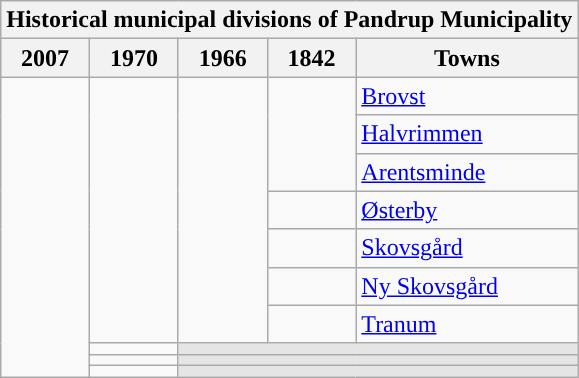<table class="wikitable" style="margin-left:1em;" style="text-align: center">
<tr>
<th colspan="99">Historical municipal divisions of Pandrup Municipality</th>
</tr>
<tr>
<th>2007</th>
<th>1970</th>
<th>1966</th>
<th>1842</th>
<th>Towns</th>
</tr>
<tr>
<td rowspan="99"></td>
<td rowspan="7"></td>
<td rowspan="7"></td>
<td colspan="1" rowspan="3"></td>
<td><a href='#'>Brovst</a></td>
</tr>
<tr>
<td><a href='#'>Halvrimmen</a></td>
</tr>
<tr>
<td><a href='#'>Arentsminde</a></td>
</tr>
<tr>
<td colspan="1"></td>
<td><a href='#'>Østerby</a></td>
</tr>
<tr>
<td colspan="1"></td>
<td><a href='#'>Skovsgård</a></td>
</tr>
<tr>
<td colspan="1"></td>
<td><a href='#'>Ny Skovsgård</a></td>
</tr>
<tr>
<td colspan="1"></td>
<td><a href='#'>Tranum</a></td>
</tr>
<tr>
<td></td>
<td colspan="4" style="background:#E5E5E5;"></td>
</tr>
<tr>
<td></td>
<td colspan="4" style="background:#E5E5E5;"></td>
</tr>
<tr>
<td></td>
<td colspan="4" style="background:#E5E5E5;"></td>
</tr>
</table>
